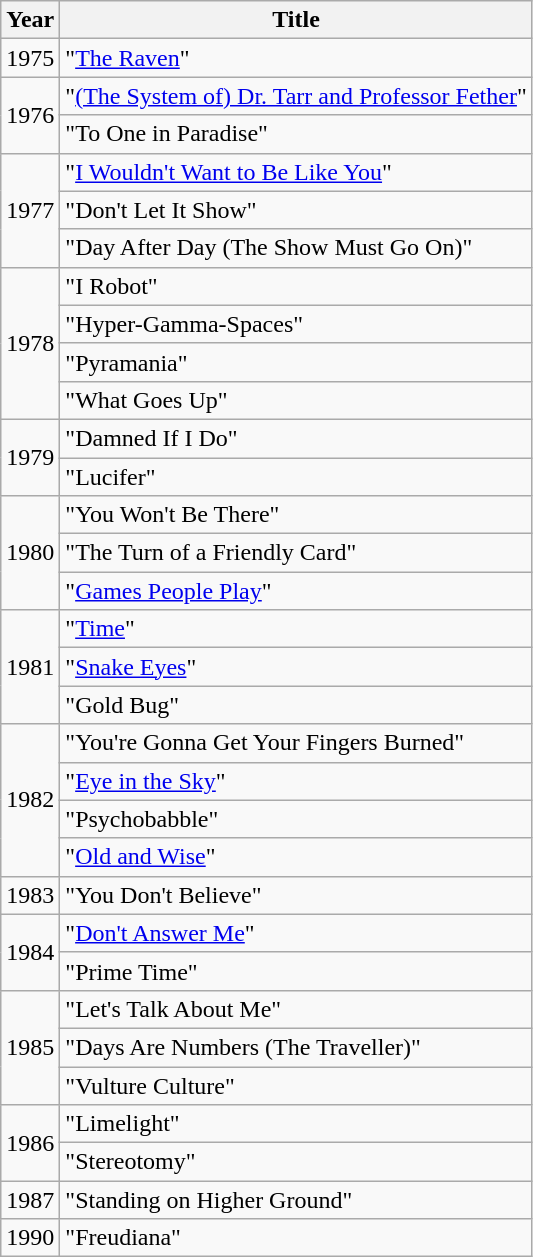<table class="wikitable sortable">
<tr>
<th>Year</th>
<th>Title</th>
</tr>
<tr>
<td>1975</td>
<td>"<a href='#'>The Raven</a>"</td>
</tr>
<tr>
<td rowspan="2">1976</td>
<td>"<a href='#'>(The System of) Dr. Tarr and Professor Fether</a>"</td>
</tr>
<tr>
<td>"To One in Paradise"</td>
</tr>
<tr>
<td rowspan="3">1977</td>
<td>"<a href='#'>I Wouldn't Want to Be Like You</a>"</td>
</tr>
<tr>
<td>"Don't Let It Show"</td>
</tr>
<tr>
<td>"Day After Day (The Show Must Go On)"</td>
</tr>
<tr>
<td rowspan="4">1978</td>
<td>"I Robot"</td>
</tr>
<tr>
<td>"Hyper-Gamma-Spaces"</td>
</tr>
<tr>
<td>"Pyramania"</td>
</tr>
<tr>
<td>"What Goes Up"</td>
</tr>
<tr>
<td rowspan="2">1979</td>
<td>"Damned If I Do"</td>
</tr>
<tr>
<td>"Lucifer"</td>
</tr>
<tr>
<td rowspan="3">1980</td>
<td>"You Won't Be There"</td>
</tr>
<tr>
<td>"The Turn of a Friendly Card"</td>
</tr>
<tr>
<td>"<a href='#'>Games People Play</a>"</td>
</tr>
<tr>
<td rowspan="3">1981</td>
<td>"<a href='#'>Time</a>"</td>
</tr>
<tr>
<td>"<a href='#'>Snake Eyes</a>"</td>
</tr>
<tr>
<td>"Gold Bug"</td>
</tr>
<tr>
<td rowspan="4">1982</td>
<td>"You're Gonna Get Your Fingers Burned"</td>
</tr>
<tr>
<td>"<a href='#'>Eye in the Sky</a>"</td>
</tr>
<tr>
<td>"Psychobabble"</td>
</tr>
<tr>
<td>"<a href='#'>Old and Wise</a>"</td>
</tr>
<tr>
<td>1983</td>
<td>"You Don't Believe"</td>
</tr>
<tr>
<td rowspan="2">1984</td>
<td>"<a href='#'>Don't Answer Me</a>"</td>
</tr>
<tr>
<td>"Prime Time"</td>
</tr>
<tr>
<td rowspan="3">1985</td>
<td>"Let's Talk About Me"</td>
</tr>
<tr>
<td>"Days Are Numbers (The Traveller)"</td>
</tr>
<tr>
<td>"Vulture Culture"</td>
</tr>
<tr>
<td rowspan="2">1986</td>
<td>"Limelight"</td>
</tr>
<tr>
<td>"Stereotomy"</td>
</tr>
<tr>
<td>1987</td>
<td>"Standing on Higher Ground"</td>
</tr>
<tr>
<td>1990</td>
<td>"Freudiana"</td>
</tr>
</table>
